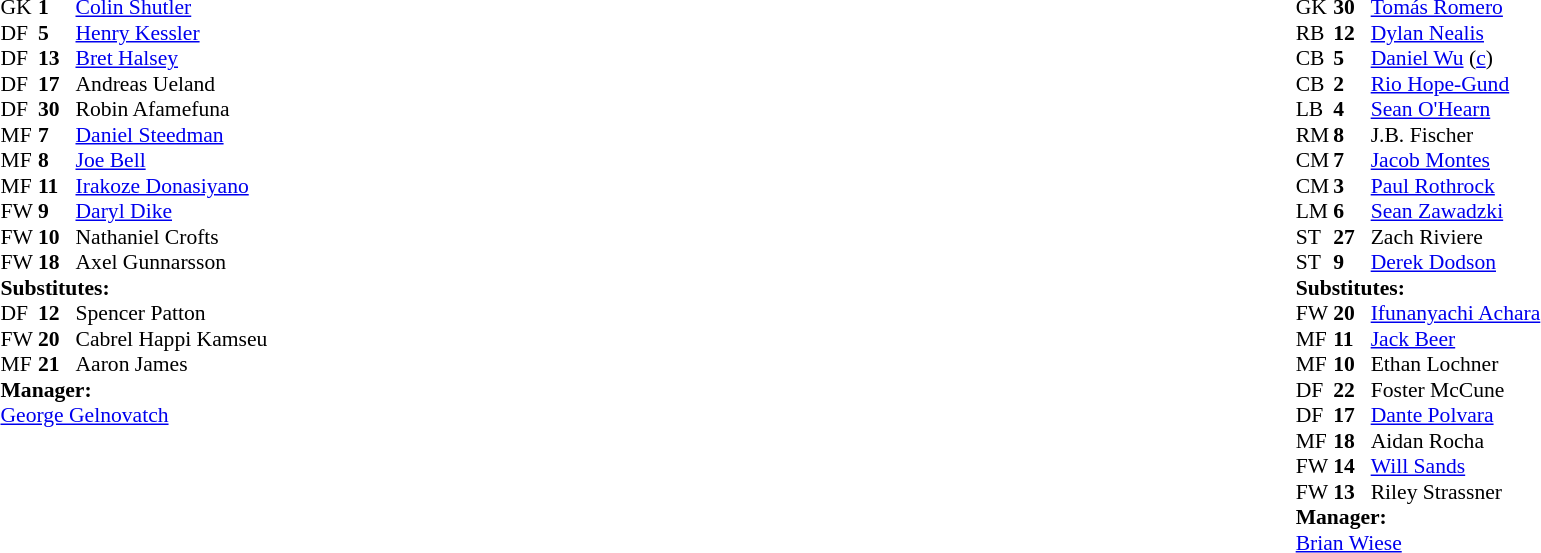<table width="100%">
<tr>
<td valign="top" width="40%"><br><table style="font-size:90%" cellspacing="0" cellpadding="0">
<tr>
<th width=25></th>
<th width=25></th>
</tr>
<tr>
<td>GK</td>
<td><strong>1</strong></td>
<td> <a href='#'>Colin Shutler</a></td>
</tr>
<tr>
<td>DF</td>
<td><strong>5</strong></td>
<td> <a href='#'>Henry Kessler</a></td>
<td></td>
<td></td>
</tr>
<tr>
<td>DF</td>
<td><strong>13</strong></td>
<td> <a href='#'>Bret Halsey</a></td>
<td></td>
<td></td>
</tr>
<tr>
<td>DF</td>
<td><strong>17</strong></td>
<td> Andreas Ueland</td>
<td></td>
<td></td>
</tr>
<tr>
<td>DF</td>
<td><strong>30</strong></td>
<td> Robin Afamefuna</td>
<td></td>
<td></td>
</tr>
<tr>
<td>MF</td>
<td><strong>7</strong></td>
<td> <a href='#'>Daniel Steedman</a></td>
<td></td>
<td></td>
</tr>
<tr>
<td>MF</td>
<td><strong>8</strong></td>
<td> <a href='#'>Joe Bell</a></td>
<td></td>
<td> </td>
</tr>
<tr>
<td>MF</td>
<td><strong>11</strong></td>
<td> <a href='#'>Irakoze Donasiyano</a></td>
</tr>
<tr>
<td>FW</td>
<td><strong>9</strong></td>
<td> <a href='#'>Daryl Dike</a></td>
<td></td>
<td> </td>
</tr>
<tr>
<td>FW</td>
<td><strong>10</strong></td>
<td> Nathaniel Crofts</td>
</tr>
<tr>
<td>FW</td>
<td><strong>18</strong></td>
<td> Axel Gunnarsson</td>
<td> </td>
</tr>
<tr>
<td colspan=3><strong>Substitutes:</strong></td>
</tr>
<tr>
<td>DF</td>
<td><strong>12</strong></td>
<td> Spencer Patton</td>
<td>  </td>
<td></td>
</tr>
<tr>
<td>FW</td>
<td><strong>20</strong></td>
<td> Cabrel Happi Kamseu</td>
<td> </td>
</tr>
<tr>
<td>MF</td>
<td><strong>21</strong></td>
<td> Aaron James</td>
<td> </td>
</tr>
<tr>
<td colspan=3><strong>Manager:</strong></td>
</tr>
<tr>
<td colspan=3> <a href='#'>George Gelnovatch</a></td>
</tr>
</table>
</td>
<td valign="top"></td>
<td valign="top" width="50%"><br><table style="font-size:90%; margin:auto" cellspacing="0" cellpadding="0">
<tr>
<th width=25></th>
<th width=25></th>
</tr>
<tr>
<td>GK</td>
<td><strong>30</strong></td>
<td> <a href='#'>Tomás Romero</a></td>
<td></td>
<td></td>
</tr>
<tr>
<td>RB</td>
<td><strong>12</strong></td>
<td> <a href='#'>Dylan Nealis</a></td>
<td></td>
</tr>
<tr>
<td>CB</td>
<td><strong>5</strong></td>
<td> <a href='#'>Daniel Wu</a> (<a href='#'>c</a>)</td>
<td></td>
<td></td>
</tr>
<tr>
<td>CB</td>
<td><strong>2</strong></td>
<td> <a href='#'>Rio Hope-Gund</a></td>
</tr>
<tr>
<td>LB</td>
<td><strong>4</strong></td>
<td> <a href='#'>Sean O'Hearn</a></td>
<td></td>
<td></td>
</tr>
<tr>
<td>RM</td>
<td><strong>8</strong></td>
<td> J.B. Fischer</td>
<td>    </td>
<td></td>
</tr>
<tr>
<td>CM</td>
<td><strong>7</strong></td>
<td> <a href='#'>Jacob Montes</a></td>
<td>   </td>
</tr>
<tr>
<td>CM</td>
<td><strong>3</strong></td>
<td> <a href='#'>Paul Rothrock</a></td>
<td>    </td>
<td></td>
</tr>
<tr>
<td>LM</td>
<td><strong>6</strong></td>
<td> <a href='#'>Sean Zawadzki</a></td>
<td></td>
</tr>
<tr>
<td>ST</td>
<td><strong>27</strong></td>
<td> Zach Riviere</td>
<td>   </td>
</tr>
<tr>
<td>ST</td>
<td><strong>9</strong></td>
<td> <a href='#'>Derek Dodson</a></td>
<td>      </td>
<td></td>
</tr>
<tr>
<td colspan=3><strong>Substitutes:</strong></td>
</tr>
<tr>
<td>FW</td>
<td><strong>20</strong></td>
<td> <a href='#'>Ifunanyachi Achara</a></td>
<td>   </td>
</tr>
<tr>
<td>MF</td>
<td><strong>11</strong></td>
<td> <a href='#'>Jack Beer</a></td>
<td>     </td>
<td></td>
</tr>
<tr>
<td>MF</td>
<td><strong>10</strong></td>
<td> Ethan Lochner</td>
<td> </td>
</tr>
<tr>
<td>DF</td>
<td><strong>22</strong></td>
<td> Foster McCune</td>
<td>    </td>
</tr>
<tr>
<td>DF</td>
<td><strong>17</strong></td>
<td> <a href='#'>Dante Polvara</a></td>
<td>    </td>
<td></td>
</tr>
<tr>
<td>MF</td>
<td><strong>18</strong></td>
<td> Aidan Rocha</td>
<td></td>
</tr>
<tr>
<td>FW</td>
<td><strong>14</strong></td>
<td> <a href='#'>Will Sands</a></td>
<td>       </td>
<td></td>
</tr>
<tr>
<td>FW</td>
<td><strong>13</strong></td>
<td> Riley Strassner</td>
<td>      </td>
</tr>
<tr>
<td colspan=3><strong>Manager:</strong></td>
</tr>
<tr>
<td colspan=3> <a href='#'>Brian Wiese</a></td>
</tr>
</table>
</td>
</tr>
</table>
